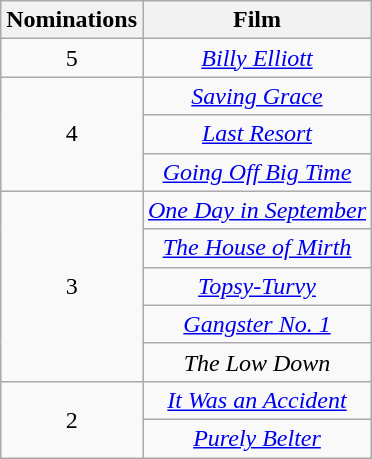<table class="wikitable plainrowheaders" style="text-align:center;">
<tr>
<th scope="col" style="width:55px;">Nominations</th>
<th scope="col" style="text-align:center;">Film</th>
</tr>
<tr>
<td>5</td>
<td><em><a href='#'>Billy Elliott</a></em></td>
</tr>
<tr>
<td rowspan="3">4</td>
<td><em><a href='#'>Saving Grace</a></em></td>
</tr>
<tr>
<td><em><a href='#'>Last Resort</a></em></td>
</tr>
<tr>
<td><em><a href='#'>Going Off Big Time</a></em></td>
</tr>
<tr>
<td rowspan="5">3</td>
<td><em><a href='#'>One Day in September</a></em></td>
</tr>
<tr>
<td><em><a href='#'>The House of Mirth</a></em></td>
</tr>
<tr>
<td><em><a href='#'>Topsy-Turvy</a></em></td>
</tr>
<tr>
<td><em><a href='#'>Gangster No. 1</a></em></td>
</tr>
<tr>
<td><em>The Low Down</em></td>
</tr>
<tr>
<td rowspan="2">2</td>
<td><em><a href='#'>It Was an Accident</a></em></td>
</tr>
<tr>
<td><em><a href='#'>Purely Belter</a></em></td>
</tr>
</table>
